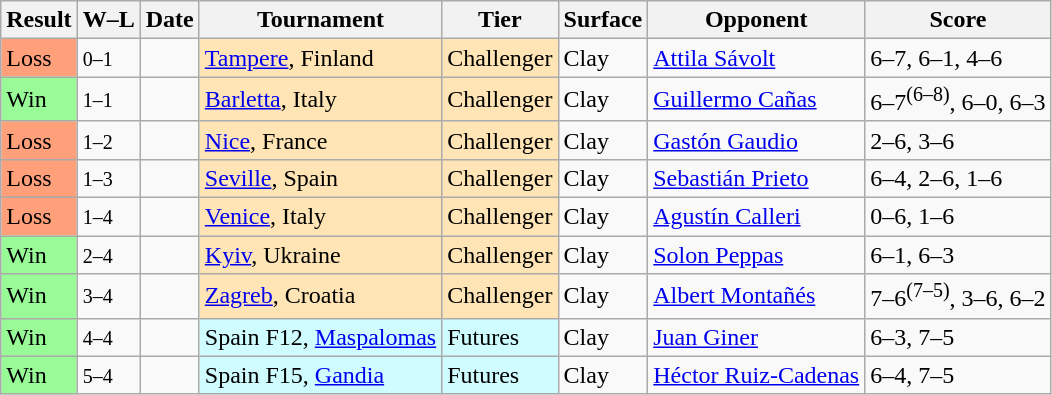<table class="sortable wikitable">
<tr>
<th>Result</th>
<th class="unsortable">W–L</th>
<th>Date</th>
<th>Tournament</th>
<th>Tier</th>
<th>Surface</th>
<th>Opponent</th>
<th class="unsortable">Score</th>
</tr>
<tr>
<td style="background:#ffa07a;">Loss</td>
<td><small>0–1</small></td>
<td></td>
<td style="background:moccasin;"><a href='#'>Tampere</a>, Finland</td>
<td style="background:moccasin;">Challenger</td>
<td>Clay</td>
<td> <a href='#'>Attila Sávolt</a></td>
<td>6–7, 6–1, 4–6</td>
</tr>
<tr>
<td style="background:#98fb98;">Win</td>
<td><small>1–1</small></td>
<td></td>
<td style="background:moccasin;"><a href='#'>Barletta</a>, Italy</td>
<td style="background:moccasin;">Challenger</td>
<td>Clay</td>
<td> <a href='#'>Guillermo Cañas</a></td>
<td>6–7<sup>(6–8)</sup>, 6–0, 6–3</td>
</tr>
<tr>
<td style="background:#ffa07a;">Loss</td>
<td><small>1–2</small></td>
<td></td>
<td style="background:moccasin;"><a href='#'>Nice</a>, France</td>
<td style="background:moccasin;">Challenger</td>
<td>Clay</td>
<td> <a href='#'>Gastón Gaudio</a></td>
<td>2–6, 3–6</td>
</tr>
<tr>
<td style="background:#ffa07a;">Loss</td>
<td><small>1–3</small></td>
<td></td>
<td style="background:moccasin;"><a href='#'>Seville</a>, Spain</td>
<td style="background:moccasin;">Challenger</td>
<td>Clay</td>
<td> <a href='#'>Sebastián Prieto</a></td>
<td>6–4, 2–6, 1–6</td>
</tr>
<tr>
<td style="background:#ffa07a;">Loss</td>
<td><small>1–4</small></td>
<td></td>
<td style="background:moccasin;"><a href='#'>Venice</a>, Italy</td>
<td style="background:moccasin;">Challenger</td>
<td>Clay</td>
<td> <a href='#'>Agustín Calleri</a></td>
<td>0–6, 1–6</td>
</tr>
<tr>
<td style="background:#98fb98;">Win</td>
<td><small>2–4</small></td>
<td></td>
<td style="background:moccasin;"><a href='#'>Kyiv</a>, Ukraine</td>
<td style="background:moccasin;">Challenger</td>
<td>Clay</td>
<td> <a href='#'>Solon Peppas</a></td>
<td>6–1, 6–3</td>
</tr>
<tr>
<td style="background:#98fb98;">Win</td>
<td><small>3–4</small></td>
<td></td>
<td style="background:moccasin;"><a href='#'>Zagreb</a>, Croatia</td>
<td style="background:moccasin;">Challenger</td>
<td>Clay</td>
<td> <a href='#'>Albert Montañés</a></td>
<td>7–6<sup>(7–5)</sup>, 3–6, 6–2</td>
</tr>
<tr>
<td style="background:#98fb98;">Win</td>
<td><small>4–4</small></td>
<td></td>
<td style="background:#cffcff;">Spain F12, <a href='#'>Maspalomas</a></td>
<td style="background:#cffcff;">Futures</td>
<td>Clay</td>
<td> <a href='#'>Juan Giner</a></td>
<td>6–3, 7–5</td>
</tr>
<tr>
<td style="background:#98fb98;">Win</td>
<td><small>5–4</small></td>
<td></td>
<td style="background:#cffcff;">Spain F15, <a href='#'>Gandia</a></td>
<td style="background:#cffcff;">Futures</td>
<td>Clay</td>
<td> <a href='#'>Héctor Ruiz-Cadenas</a></td>
<td>6–4, 7–5</td>
</tr>
</table>
